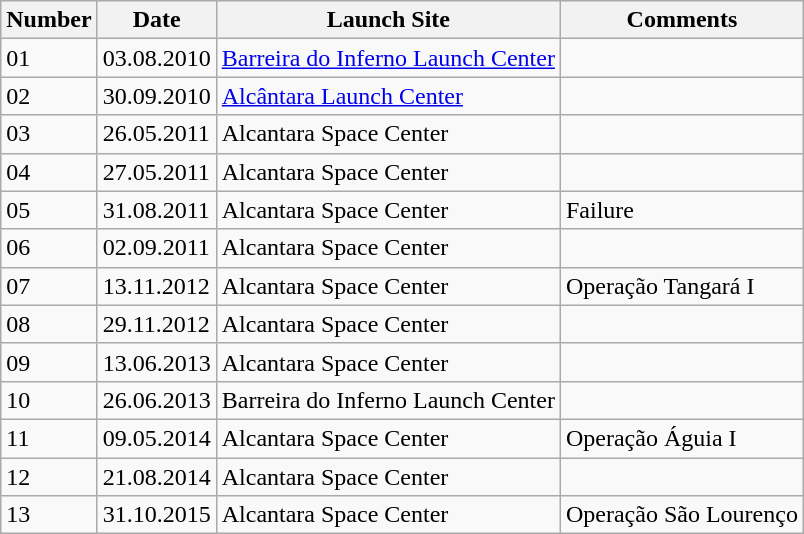<table class="wikitable sortable">
<tr>
<th>Number</th>
<th>Date</th>
<th>Launch Site</th>
<th>Comments</th>
</tr>
<tr>
<td>01</td>
<td>03.08.2010</td>
<td><a href='#'>Barreira do Inferno Launch Center</a></td>
<td></td>
</tr>
<tr>
<td>02</td>
<td>30.09.2010</td>
<td><a href='#'>Alcântara Launch Center</a></td>
<td></td>
</tr>
<tr>
<td>03</td>
<td>26.05.2011</td>
<td>Alcantara Space Center</td>
<td></td>
</tr>
<tr>
<td>04</td>
<td>27.05.2011</td>
<td>Alcantara Space Center</td>
<td></td>
</tr>
<tr>
<td>05</td>
<td>31.08.2011</td>
<td>Alcantara Space Center</td>
<td>Failure</td>
</tr>
<tr>
<td>06</td>
<td>02.09.2011</td>
<td>Alcantara Space Center</td>
<td></td>
</tr>
<tr>
<td>07</td>
<td>13.11.2012</td>
<td>Alcantara Space Center</td>
<td>Operação Tangará I</td>
</tr>
<tr>
<td>08</td>
<td>29.11.2012</td>
<td>Alcantara Space Center</td>
<td></td>
</tr>
<tr>
<td>09</td>
<td>13.06.2013</td>
<td>Alcantara Space Center</td>
<td></td>
</tr>
<tr>
<td>10</td>
<td>26.06.2013</td>
<td>Barreira do Inferno Launch Center</td>
<td></td>
</tr>
<tr>
<td>11</td>
<td>09.05.2014</td>
<td>Alcantara Space Center</td>
<td>Operação Águia I</td>
</tr>
<tr>
<td>12</td>
<td>21.08.2014</td>
<td>Alcantara Space Center</td>
<td></td>
</tr>
<tr>
<td>13</td>
<td>31.10.2015</td>
<td>Alcantara Space Center</td>
<td>Operação São Lourenço</td>
</tr>
</table>
